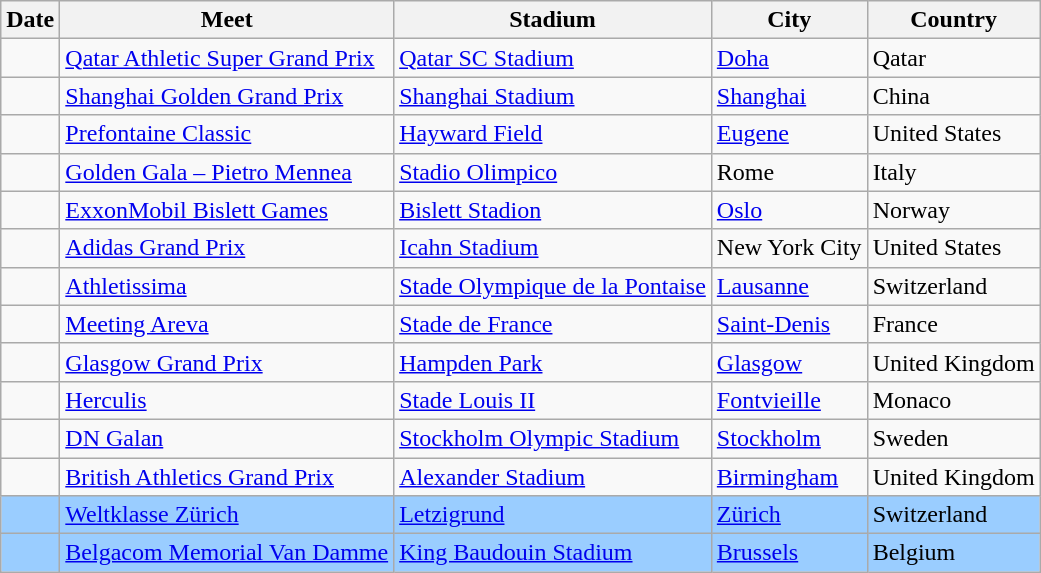<table class="wikitable sortable">
<tr>
<th>Date</th>
<th>Meet</th>
<th>Stadium</th>
<th>City</th>
<th>Country</th>
</tr>
<tr>
<td></td>
<td><a href='#'>Qatar Athletic Super Grand Prix</a></td>
<td><a href='#'>Qatar SC Stadium</a></td>
<td><a href='#'>Doha</a></td>
<td>Qatar</td>
</tr>
<tr>
<td></td>
<td><a href='#'>Shanghai Golden Grand Prix</a></td>
<td><a href='#'>Shanghai Stadium</a></td>
<td><a href='#'>Shanghai</a></td>
<td>China</td>
</tr>
<tr>
<td></td>
<td><a href='#'>Prefontaine Classic</a></td>
<td><a href='#'>Hayward Field</a></td>
<td><a href='#'>Eugene</a></td>
<td>United States</td>
</tr>
<tr>
<td></td>
<td><a href='#'>Golden Gala – Pietro Mennea</a></td>
<td><a href='#'>Stadio Olimpico</a></td>
<td>Rome</td>
<td>Italy</td>
</tr>
<tr>
<td></td>
<td><a href='#'>ExxonMobil Bislett Games</a></td>
<td><a href='#'>Bislett Stadion</a></td>
<td><a href='#'>Oslo</a></td>
<td>Norway</td>
</tr>
<tr>
<td></td>
<td><a href='#'>Adidas Grand Prix</a></td>
<td><a href='#'>Icahn Stadium</a></td>
<td>New York City</td>
<td>United States</td>
</tr>
<tr>
<td></td>
<td><a href='#'>Athletissima</a></td>
<td><a href='#'>Stade Olympique de la Pontaise</a></td>
<td><a href='#'>Lausanne</a></td>
<td>Switzerland</td>
</tr>
<tr>
<td></td>
<td><a href='#'>Meeting Areva</a></td>
<td><a href='#'>Stade de France</a></td>
<td><a href='#'>Saint-Denis</a></td>
<td>France</td>
</tr>
<tr>
<td></td>
<td><a href='#'>Glasgow Grand Prix</a></td>
<td><a href='#'>Hampden Park</a></td>
<td><a href='#'>Glasgow</a></td>
<td>United Kingdom</td>
</tr>
<tr>
<td></td>
<td><a href='#'>Herculis</a></td>
<td><a href='#'>Stade Louis II</a></td>
<td><a href='#'>Fontvieille</a></td>
<td>Monaco</td>
</tr>
<tr>
<td></td>
<td><a href='#'>DN Galan</a></td>
<td><a href='#'>Stockholm Olympic Stadium</a></td>
<td><a href='#'>Stockholm</a></td>
<td>Sweden</td>
</tr>
<tr>
<td></td>
<td><a href='#'>British Athletics Grand Prix</a></td>
<td><a href='#'>Alexander Stadium</a></td>
<td><a href='#'>Birmingham</a></td>
<td>United Kingdom</td>
</tr>
<tr bgcolor=#9acdff>
<td></td>
<td><a href='#'>Weltklasse Zürich</a></td>
<td><a href='#'>Letzigrund</a></td>
<td><a href='#'>Zürich</a></td>
<td>Switzerland</td>
</tr>
<tr bgcolor=#9acdff>
<td></td>
<td><a href='#'>Belgacom Memorial Van Damme</a></td>
<td><a href='#'>King Baudouin Stadium</a></td>
<td><a href='#'>Brussels</a></td>
<td>Belgium</td>
</tr>
</table>
